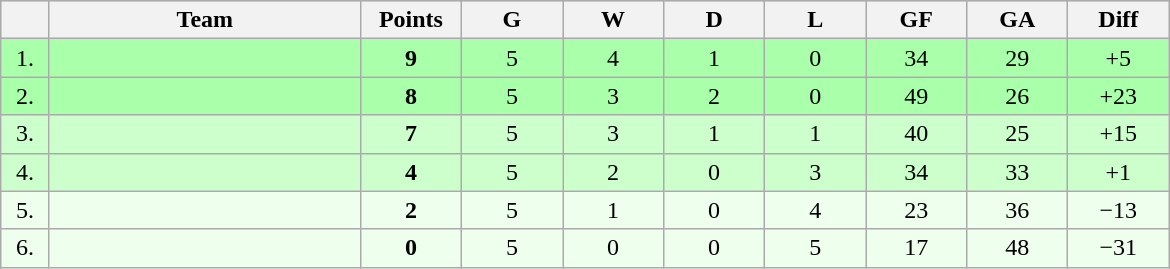<table class=wikitable style="text-align:center">
<tr bgcolor="#DCDCDC">
<th width="25"></th>
<th width="200">Team</th>
<th width="60">Points</th>
<th width="60">G</th>
<th width="60">W</th>
<th width="60">D</th>
<th width="60">L</th>
<th width="60">GF</th>
<th width="60">GA</th>
<th width="60">Diff</th>
</tr>
<tr bgcolor=#AAFFAA>
<td>1.</td>
<td align=left></td>
<td><strong>9</strong></td>
<td>5</td>
<td>4</td>
<td>1</td>
<td>0</td>
<td>34</td>
<td>29</td>
<td>+5</td>
</tr>
<tr bgcolor=#AAFFAA>
<td>2.</td>
<td align=left></td>
<td><strong>8</strong></td>
<td>5</td>
<td>3</td>
<td>2</td>
<td>0</td>
<td>49</td>
<td>26</td>
<td>+23</td>
</tr>
<tr bgcolor=#CCFFCC>
<td>3.</td>
<td align=left></td>
<td><strong>7</strong></td>
<td>5</td>
<td>3</td>
<td>1</td>
<td>1</td>
<td>40</td>
<td>25</td>
<td>+15</td>
</tr>
<tr bgcolor=#CCFFCC>
<td>4.</td>
<td align=left></td>
<td><strong>4</strong></td>
<td>5</td>
<td>2</td>
<td>0</td>
<td>3</td>
<td>34</td>
<td>33</td>
<td>+1</td>
</tr>
<tr bgcolor=#EEFFEE>
<td>5.</td>
<td align=left></td>
<td><strong>2</strong></td>
<td>5</td>
<td>1</td>
<td>0</td>
<td>4</td>
<td>23</td>
<td>36</td>
<td>−13</td>
</tr>
<tr bgcolor=#EEFFEE>
<td>6.</td>
<td align=left></td>
<td><strong>0</strong></td>
<td>5</td>
<td>0</td>
<td>0</td>
<td>5</td>
<td>17</td>
<td>48</td>
<td>−31</td>
</tr>
</table>
